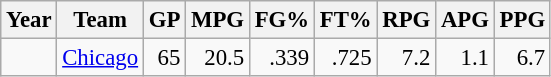<table class="wikitable sortable" style="font-size:95%; text-align:right;">
<tr>
<th>Year</th>
<th>Team</th>
<th>GP</th>
<th>MPG</th>
<th>FG%</th>
<th>FT%</th>
<th>RPG</th>
<th>APG</th>
<th>PPG</th>
</tr>
<tr>
<td style="text-align:left;"></td>
<td style="text-align:left;"><a href='#'>Chicago</a></td>
<td>65</td>
<td>20.5</td>
<td>.339</td>
<td>.725</td>
<td>7.2</td>
<td>1.1</td>
<td>6.7</td>
</tr>
</table>
